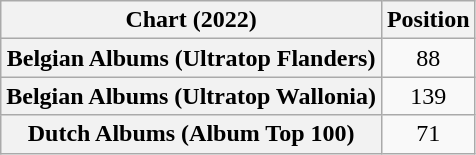<table class="wikitable sortable plainrowheaders" style="text-align:center">
<tr>
<th scope="col">Chart (2022)</th>
<th scope="col">Position</th>
</tr>
<tr>
<th scope="row">Belgian Albums (Ultratop Flanders)</th>
<td>88</td>
</tr>
<tr>
<th scope="row">Belgian Albums (Ultratop Wallonia)</th>
<td>139</td>
</tr>
<tr>
<th scope="row">Dutch Albums (Album Top 100)</th>
<td>71</td>
</tr>
</table>
